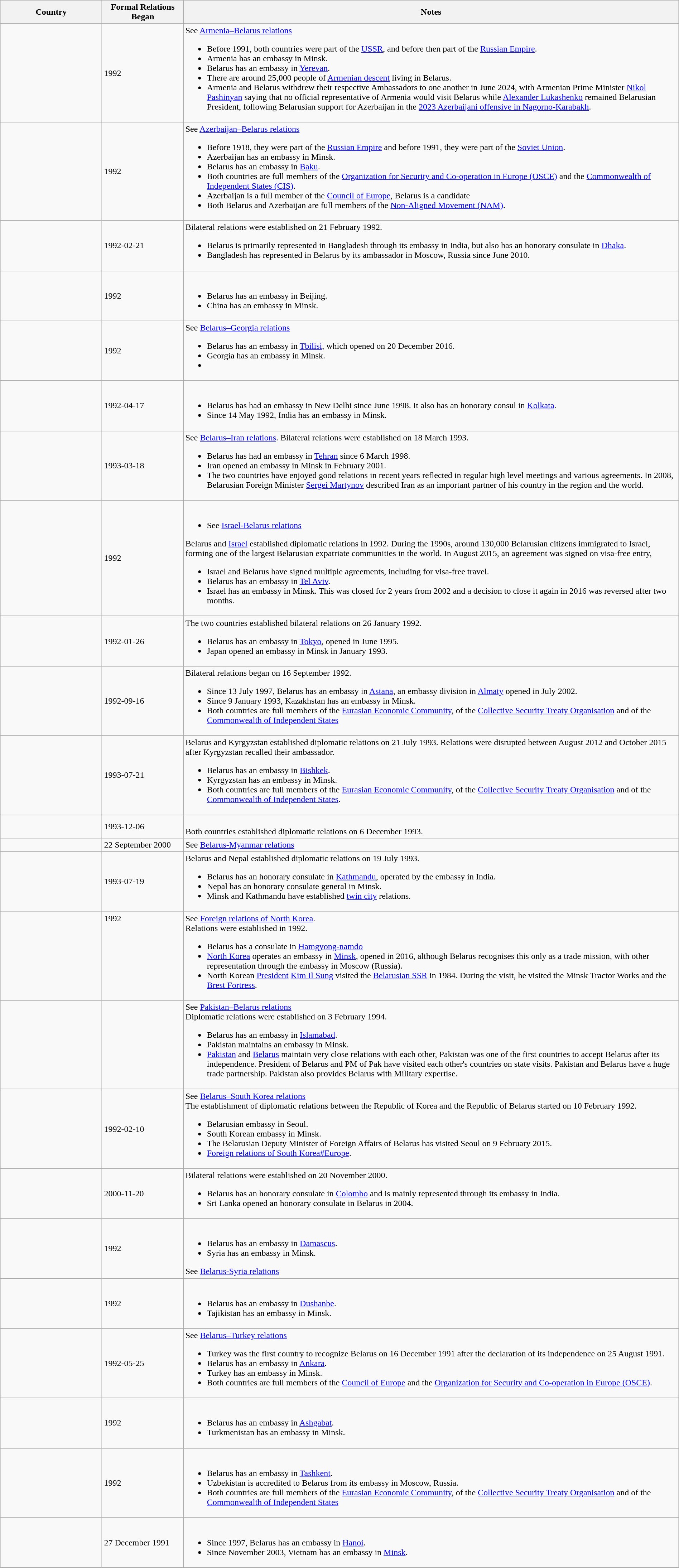<table class="wikitable sortable" style="width:100%; margin:auto;">
<tr>
<th style="width:15%;">Country</th>
<th style="width:12%;">Formal Relations Began</th>
<th>Notes</th>
</tr>
<tr -valign="top">
<td></td>
<td> 1992</td>
<td>See <a href='#'>Armenia–Belarus relations</a><br><ul><li>Before 1991, both countries were part of the <a href='#'>USSR</a>, and before then part of the <a href='#'>Russian Empire</a>.</li><li>Armenia has an embassy in Minsk.</li><li>Belarus has an embassy in <a href='#'>Yerevan</a>.</li><li>There are around 25,000 people of <a href='#'>Armenian descent</a> living in Belarus.</li><li>Armenia and Belarus withdrew their respective Ambassadors to one another in June 2024, with Armenian Prime Minister <a href='#'>Nikol Pashinyan</a> saying that no official representative of Armenia would visit Belarus while <a href='#'>Alexander Lukashenko</a> remained Belarusian President, following Belarusian support for Azerbaijan in the <a href='#'>2023 Azerbaijani offensive in Nagorno-Karabakh</a>.</li></ul></td>
</tr>
<tr -valign="top">
<td></td>
<td> 1992</td>
<td>See <a href='#'>Azerbaijan–Belarus relations</a><br><ul><li>Before 1918, they were part of the <a href='#'>Russian Empire</a> and before 1991, they were part of the <a href='#'>Soviet Union</a>.</li><li>Azerbaijan has an embassy in Minsk.</li><li>Belarus has an embassy in <a href='#'>Baku</a>.</li><li>Both countries are full members of the <a href='#'>Organization for Security and Co-operation in Europe (OSCE)</a> and the <a href='#'>Commonwealth of Independent States (CIS)</a>.</li><li>Azerbaijan is a full member of the <a href='#'>Council of Europe</a>, Belarus is a candidate</li><li>Both Belarus and Azerbaijan are full members of the <a href='#'>Non-Aligned Movement (NAM)</a>.</li></ul></td>
</tr>
<tr -valign="top">
<td></td>
<td>1992-02-21</td>
<td>Bilateral relations were established on 21 February 1992.<br><ul><li>Belarus is primarily represented in Bangladesh through its embassy in India, but also has an honorary consulate in <a href='#'>Dhaka</a>.</li><li>Bangladesh has represented in Belarus by its ambassador in Moscow, Russia since June 2010.</li></ul></td>
</tr>
<tr -valign="top">
<td></td>
<td>1992</td>
<td><br><ul><li>Belarus has an embassy in Beijing.</li><li>China has an embassy in Minsk.</li></ul></td>
</tr>
<tr -valign="top">
<td></td>
<td>1992</td>
<td>See <a href='#'>Belarus–Georgia relations</a><br><ul><li>Belarus has an embassy in <a href='#'>Tbilisi</a>, which opened on 20 December 2016.</li><li>Georgia has an embassy in Minsk.</li><li></li></ul></td>
</tr>
<tr -valign="top">
<td></td>
<td>1992-04-17</td>
<td><br><ul><li>Belarus has had an embassy in New Delhi since June 1998. It also has an honorary consul in <a href='#'>Kolkata</a>.</li><li>Since 14 May 1992, India has an embassy in Minsk.</li></ul></td>
</tr>
<tr -valign="top">
<td></td>
<td>1993-03-18</td>
<td>See <a href='#'>Belarus–Iran relations</a>. Bilateral relations were established on 18 March 1993.<br><ul><li>Belarus has had an embassy in <a href='#'>Tehran</a> since 6 March 1998.</li><li>Iran opened an embassy in Minsk in February 2001.</li><li>The two countries have enjoyed good relations in recent years reflected in regular high level meetings and various agreements. In 2008, Belarusian Foreign Minister <a href='#'>Sergei Martynov</a> described Iran as an important partner of his country in the region and the world.</li></ul></td>
</tr>
<tr -valign="top">
<td></td>
<td>1992</td>
<td><br><ul><li>See <a href='#'>Israel-Belarus relations</a></li></ul>Belarus and <a href='#'>Israel</a> established diplomatic relations in 1992. During the 1990s, around 130,000 Belarusian citizens immigrated to Israel, forming one of the largest Belarusian expatriate communities in the world. In August 2015, an agreement was signed on visa-free entry, <ul><li>Israel and Belarus have signed multiple agreements, including for visa-free travel.</li><li>Belarus has an embassy in <a href='#'>Tel Aviv</a>.</li><li>Israel has an embassy in Minsk. This was closed for 2 years from 2002 and a decision to close it again in 2016 was reversed after two months.</li></ul></td>
</tr>
<tr -valign="top">
<td></td>
<td>1992-01-26</td>
<td>The two countries established bilateral relations on 26 January 1992.<br><ul><li>Belarus has an embassy in <a href='#'>Tokyo</a>, opened in June 1995.</li><li>Japan opened an embassy in Minsk in January 1993.</li></ul></td>
</tr>
<tr -valign="top">
<td></td>
<td>1992-09-16</td>
<td>Bilateral relations began on 16 September 1992.<br><ul><li>Since 13 July 1997, Belarus has an embassy in <a href='#'>Astana</a>, an embassy division in <a href='#'>Almaty</a> opened in July 2002.</li><li>Since 9 January 1993, Kazakhstan has an embassy in Minsk.</li><li>Both countries are full members of the <a href='#'>Eurasian Economic Community</a>, of the <a href='#'>Collective Security Treaty Organisation</a> and of the <a href='#'>Commonwealth of Independent States</a></li></ul></td>
</tr>
<tr -valign="top">
<td></td>
<td>1993-07-21</td>
<td>Belarus and Kyrgyzstan established diplomatic relations on 21 July 1993. Relations were disrupted between August 2012 and October 2015 after Kyrgyzstan recalled their ambassador.<br><ul><li>Belarus has an embassy in <a href='#'>Bishkek</a>.</li><li>Kyrgyzstan has an embassy in Minsk.</li><li>Both countries are full members of the <a href='#'>Eurasian Economic Community</a>, of the <a href='#'>Collective Security Treaty Organisation</a> and of the <a href='#'>Commonwealth of Independent States</a>.</li></ul></td>
</tr>
<tr -valign="top">
<td></td>
<td>1993-12-06</td>
<td><br>Both countries established diplomatic relations on 6 December 1993.</td>
</tr>
<tr -valign="top">
<td></td>
<td>22 September 2000</td>
<td>See <a href='#'>Belarus-Myanmar relations</a></td>
</tr>
<tr -valign="top">
<td></td>
<td>1993-07-19</td>
<td>Belarus and Nepal established diplomatic relations on 19 July 1993.<br><ul><li>Belarus has an honorary consulate in <a href='#'>Kathmandu</a>, operated by the embassy in India.</li><li>Nepal has an honorary consulate general in Minsk.</li><li>Minsk and Kathmandu have established <a href='#'>twin city</a> relations.</li></ul></td>
</tr>
<tr - valign="top">
<td></td>
<td>1992</td>
<td>See <a href='#'>Foreign relations of North Korea</a>.<br>Relations were established in 1992.<ul><li>Belarus has a consulate in <a href='#'>Hamgyong-namdo</a></li><li><a href='#'>North Korea</a> operates an embassy in <a href='#'>Minsk</a>, opened in 2016, although Belarus recognises this only as a trade mission, with other representation through the embassy in Moscow (Russia).</li><li>North Korean <a href='#'>President</a> <a href='#'>Kim Il Sung</a> visited the <a href='#'>Belarusian SSR</a> in 1984. During the visit, he visited the Minsk Tractor Works and the <a href='#'>Brest Fortress</a>.</li></ul></td>
</tr>
<tr -valign="top">
<td></td>
<td></td>
<td>See <a href='#'>Pakistan–Belarus relations</a><br>Diplomatic relations were established on 3 February 1994.<ul><li>Belarus has an embassy in <a href='#'>Islamabad</a>.</li><li>Pakistan maintains an embassy in Minsk.</li><li><a href='#'>Pakistan</a> and <a href='#'>Belarus</a> maintain very close relations with each other, Pakistan was one of the first countries to accept Belarus after its independence. President of Belarus and PM of Pak have visited each other's countries on state visits. Pakistan and Belarus have a huge trade partnership. Pakistan also provides Belarus with Military expertise.</li></ul></td>
</tr>
<tr -valign="top">
<td></td>
<td>1992-02-10</td>
<td>See <a href='#'>Belarus–South Korea relations</a><br>The establishment of diplomatic relations between the Republic of Korea and the Republic of Belarus started on 10 February 1992.<ul><li>Belarusian embassy in Seoul.</li><li>South Korean embassy in Minsk.</li><li>The Belarusian Deputy Minister of Foreign Affairs of Belarus has visited Seoul on 9 February 2015.</li><li><a href='#'>Foreign relations of South Korea#Europe</a>.</li></ul></td>
</tr>
<tr -valign="top">
<td></td>
<td>2000-11-20</td>
<td>Bilateral relations were established on 20 November 2000.<br><ul><li>Belarus has an honorary consulate in <a href='#'>Colombo</a> and is mainly represented through its embassy in India.</li><li>Sri Lanka opened an honorary consulate in Belarus in 2004.</li></ul></td>
</tr>
<tr -valign="top">
<td></td>
<td>1992</td>
<td><br><ul><li>Belarus has an embassy in <a href='#'>Damascus</a>.</li><li>Syria has an embassy in Minsk.</li></ul>See <a href='#'>Belarus-Syria relations</a></td>
</tr>
<tr -valign="top">
<td></td>
<td>1992</td>
<td><br><ul><li>Belarus has an embassy in <a href='#'>Dushanbe</a>.</li><li>Tajikistan has an embassy in Minsk.</li></ul></td>
</tr>
<tr -valign="top">
<td></td>
<td>1992-05-25</td>
<td>See <a href='#'>Belarus–Turkey relations</a><br><ul><li>Turkey was the first country to recognize Belarus on 16 December 1991 after the declaration of its independence on 25 August 1991.</li><li>Belarus has an embassy in <a href='#'>Ankara</a>.</li><li>Turkey has an embassy in Minsk.</li><li>Both countries are full members of the <a href='#'>Council of Europe</a> and the <a href='#'>Organization for Security and Co-operation in Europe (OSCE)</a>.</li></ul></td>
</tr>
<tr -valign="top">
<td></td>
<td>1992</td>
<td><br><ul><li>Belarus has an embassy in <a href='#'>Ashgabat</a>.</li><li>Turkmenistan has an embassy in Minsk.</li></ul></td>
</tr>
<tr -valign="top">
<td></td>
<td>1992</td>
<td><br><ul><li>Belarus has an embassy in <a href='#'>Tashkent</a>.</li><li>Uzbekistan is accredited to Belarus from its embassy in Moscow, Russia.</li><li>Both countries are full members of the <a href='#'>Eurasian Economic Community</a>, of the <a href='#'>Collective Security Treaty Organisation</a> and of the <a href='#'>Commonwealth of Independent States</a></li></ul></td>
</tr>
<tr -valign="top">
<td></td>
<td> 27 December 1991</td>
<td><br><ul><li>Since 1997, Belarus has an embassy in <a href='#'>Hanoi</a>.</li><li>Since November 2003, Vietnam has an embassy in <a href='#'>Minsk</a>.</li></ul></td>
</tr>
</table>
